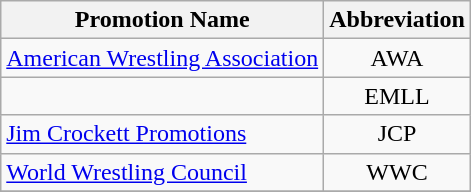<table class="wikitable">
<tr>
<th>Promotion Name</th>
<th>Abbreviation</th>
</tr>
<tr>
<td><a href='#'>American Wrestling Association</a></td>
<td align=center>AWA</td>
</tr>
<tr>
<td></td>
<td align=center>EMLL</td>
</tr>
<tr>
<td><a href='#'>Jim Crockett Promotions</a></td>
<td align=center>JCP</td>
</tr>
<tr>
<td><a href='#'>World Wrestling Council</a></td>
<td align=center>WWC</td>
</tr>
<tr>
</tr>
</table>
